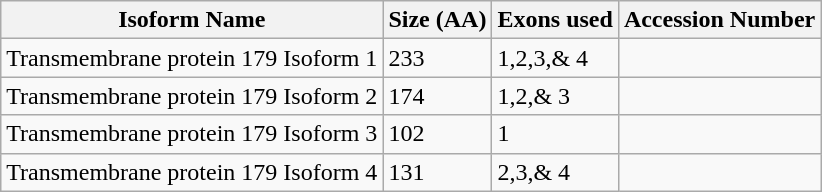<table class="wikitable">
<tr>
<th>Isoform Name</th>
<th>Size (AA)</th>
<th>Exons used</th>
<th>Accession Number</th>
</tr>
<tr>
<td>Transmembrane protein 179 Isoform 1</td>
<td>233</td>
<td>1,2,3,& 4</td>
<td></td>
</tr>
<tr>
<td>Transmembrane protein 179 Isoform 2</td>
<td>174</td>
<td>1,2,& 3</td>
<td></td>
</tr>
<tr>
<td>Transmembrane protein 179 Isoform 3</td>
<td>102</td>
<td>1</td>
<td></td>
</tr>
<tr>
<td>Transmembrane protein 179 Isoform 4</td>
<td>131</td>
<td>2,3,& 4</td>
<td></td>
</tr>
</table>
